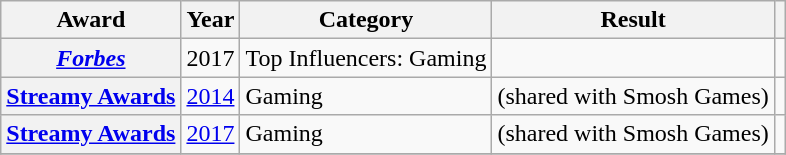<table class="wikitable sortable plainrowheaders">
<tr>
<th scope="col">Award</th>
<th scope="col">Year</th>
<th scope="col">Category</th>
<th scope="col">Result</th>
<th scope="col" class="unsortable"></th>
</tr>
<tr>
<th scope="row"><em><a href='#'>Forbes</a></em></th>
<td>2017</td>
<td>Top Influencers: Gaming</td>
<td></td>
<td style="text-align: center;"></td>
</tr>
<tr>
<th scope="row"><a href='#'>Streamy Awards</a></th>
<td><a href='#'>2014</a></td>
<td>Gaming</td>
<td> (shared with Smosh Games)</td>
<td style="text-align: center;"></td>
</tr>
<tr>
<th scope="row"><a href='#'>Streamy Awards</a></th>
<td><a href='#'>2017</a></td>
<td>Gaming</td>
<td> (shared with Smosh Games)</td>
<td style="text-align: center;"></td>
</tr>
<tr>
</tr>
</table>
